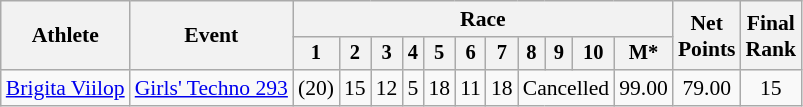<table class="wikitable" style="font-size:90%">
<tr>
<th rowspan="2">Athlete</th>
<th rowspan="2">Event</th>
<th colspan=11>Race</th>
<th rowspan=2>Net<br>Points</th>
<th rowspan=2>Final <br>Rank</th>
</tr>
<tr style="font-size:95%">
<th>1</th>
<th>2</th>
<th>3</th>
<th>4</th>
<th>5</th>
<th>6</th>
<th>7</th>
<th>8</th>
<th>9</th>
<th>10</th>
<th>M*</th>
</tr>
<tr align=center>
<td align=left><a href='#'>Brigita Viilop</a></td>
<td align=left><a href='#'>Girls' Techno 293</a></td>
<td>(20)</td>
<td>15</td>
<td>12</td>
<td>5</td>
<td>18</td>
<td>11</td>
<td>18</td>
<td colspan=3>Cancelled</td>
<td>99.00</td>
<td>79.00</td>
<td>15</td>
</tr>
</table>
